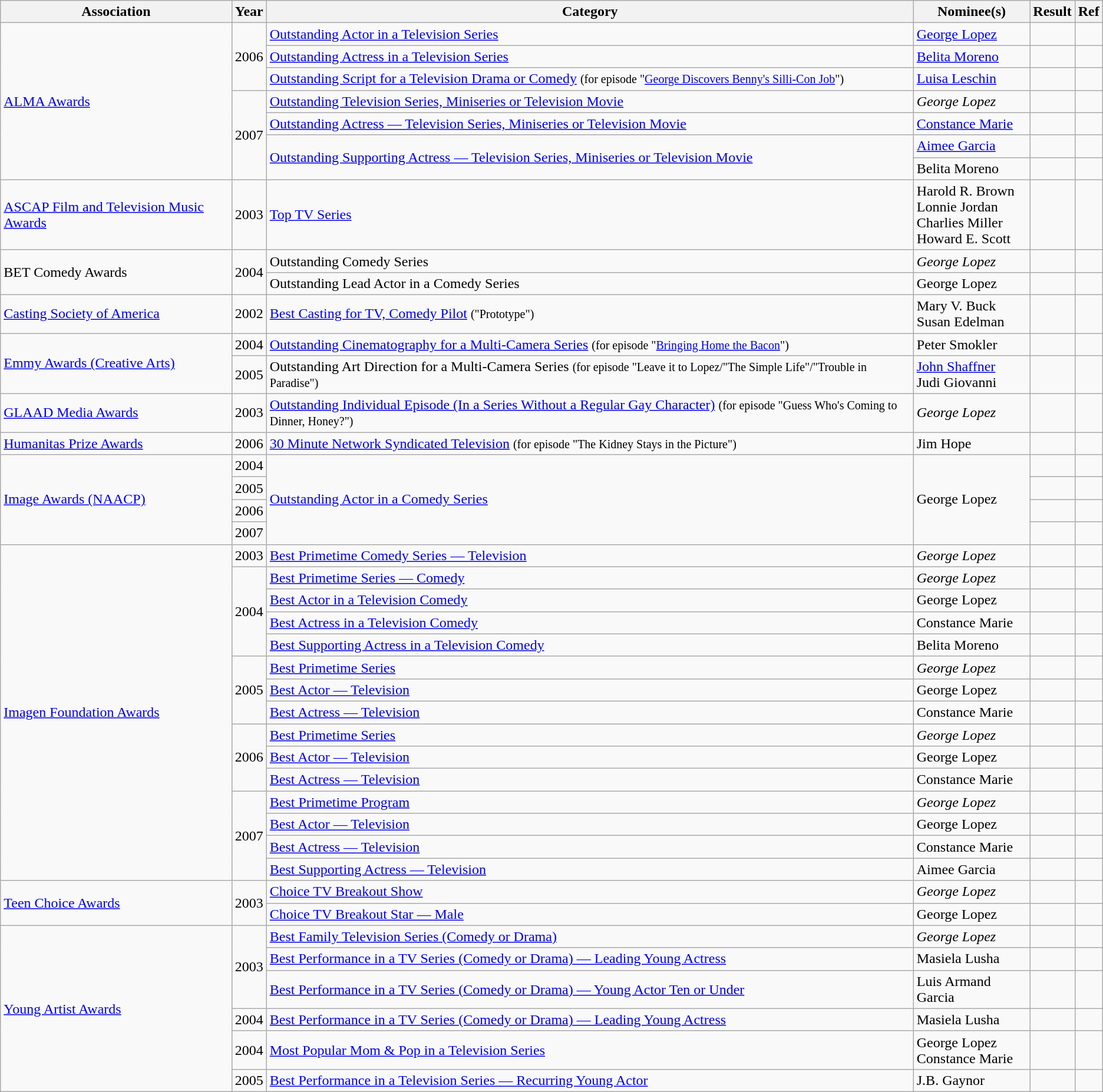<table class="wikitable">
<tr>
<th>Association</th>
<th>Year</th>
<th>Category</th>
<th>Nominee(s)</th>
<th>Result</th>
<th>Ref</th>
</tr>
<tr>
<td rowspan="7"><a href='#'>ALMA Awards</a></td>
<td rowspan="3">2006</td>
<td><a href='#'>Outstanding Actor in a Television Series</a></td>
<td><a href='#'>George Lopez</a></td>
<td></td>
<td></td>
</tr>
<tr>
<td><a href='#'>Outstanding Actress in a Television Series</a></td>
<td><a href='#'>Belita Moreno</a></td>
<td></td>
<td></td>
</tr>
<tr>
<td><a href='#'>Outstanding Script for a Television Drama or Comedy</a> <small>(for episode "<a href='#'>George Discovers Benny's Silli-Con Job</a>")</small></td>
<td><a href='#'>Luisa Leschin</a></td>
<td></td>
<td></td>
</tr>
<tr>
<td rowspan="4">2007</td>
<td><a href='#'>Outstanding Television Series, Miniseries or Television Movie</a></td>
<td><em>George Lopez</em></td>
<td></td>
<td></td>
</tr>
<tr>
<td><a href='#'>Outstanding Actress — Television Series, Miniseries or Television Movie</a></td>
<td><a href='#'>Constance Marie</a></td>
<td></td>
<td></td>
</tr>
<tr>
<td rowspan="2"><a href='#'>Outstanding Supporting Actress — Television Series, Miniseries or Television Movie</a></td>
<td><a href='#'>Aimee Garcia</a></td>
<td></td>
<td></td>
</tr>
<tr>
<td>Belita Moreno</td>
<td></td>
<td></td>
</tr>
<tr>
<td><a href='#'>ASCAP Film and Television Music Awards</a></td>
<td>2003</td>
<td><a href='#'>Top TV Series</a></td>
<td>Harold R. Brown<br>Lonnie Jordan<br>Charlies Miller<br>Howard E. Scott</td>
<td></td>
<td></td>
</tr>
<tr>
<td rowspan="2">BET Comedy Awards</td>
<td rowspan="2">2004</td>
<td>Outstanding Comedy Series</td>
<td><em>George Lopez</em></td>
<td></td>
<td></td>
</tr>
<tr>
<td>Outstanding Lead Actor in a Comedy Series</td>
<td>George Lopez</td>
<td></td>
<td></td>
</tr>
<tr>
<td><a href='#'>Casting Society of America</a></td>
<td>2002</td>
<td><a href='#'>Best Casting for TV, Comedy Pilot</a> <small>("Prototype")</small></td>
<td>Mary V. Buck<br>Susan Edelman</td>
<td></td>
<td></td>
</tr>
<tr>
<td rowspan="2"><a href='#'>Emmy Awards (Creative Arts)</a></td>
<td>2004</td>
<td><a href='#'>Outstanding Cinematography for a Multi-Camera Series</a> <small>(for episode "<a href='#'>Bringing Home the Bacon</a>")</small></td>
<td>Peter Smokler</td>
<td></td>
<td></td>
</tr>
<tr>
<td>2005</td>
<td>Outstanding Art Direction for a Multi-Camera Series <small>(for episode "Leave it to Lopez/"The Simple Life"/"Trouble in Paradise")</small></td>
<td><a href='#'>John Shaffner</a><br>Judi Giovanni</td>
<td></td>
<td></td>
</tr>
<tr>
<td><a href='#'>GLAAD Media Awards</a></td>
<td>2003</td>
<td><a href='#'>Outstanding Individual Episode (In a Series Without a Regular Gay Character)</a> <small>(for episode "Guess Who's Coming to Dinner, Honey?")</small></td>
<td><em>George Lopez</em></td>
<td></td>
<td></td>
</tr>
<tr>
<td><a href='#'>Humanitas Prize Awards</a></td>
<td>2006</td>
<td><a href='#'>30 Minute Network Syndicated Television</a> <small>(for episode "The Kidney Stays in the Picture")</small></td>
<td>Jim Hope</td>
<td></td>
<td></td>
</tr>
<tr>
<td rowspan="4"><a href='#'>Image Awards (NAACP)</a></td>
<td>2004</td>
<td rowspan="4"><a href='#'>Outstanding Actor in a Comedy Series</a></td>
<td rowspan="4">George Lopez</td>
<td></td>
<td></td>
</tr>
<tr>
<td>2005</td>
<td></td>
<td></td>
</tr>
<tr>
<td>2006</td>
<td></td>
<td></td>
</tr>
<tr>
<td>2007</td>
<td></td>
<td></td>
</tr>
<tr>
<td rowspan="15"><a href='#'>Imagen Foundation Awards</a></td>
<td>2003</td>
<td><a href='#'>Best Primetime Comedy Series — Television</a></td>
<td><em>George Lopez</em></td>
<td></td>
<td></td>
</tr>
<tr>
<td rowspan="4">2004</td>
<td><a href='#'>Best Primetime Series — Comedy</a></td>
<td><em>George Lopez</em></td>
<td></td>
<td></td>
</tr>
<tr>
<td><a href='#'>Best Actor in a Television Comedy</a></td>
<td>George Lopez</td>
<td></td>
<td></td>
</tr>
<tr>
<td><a href='#'>Best Actress in a Television Comedy</a></td>
<td>Constance Marie</td>
<td></td>
<td></td>
</tr>
<tr>
<td><a href='#'>Best Supporting Actress in a Television Comedy</a></td>
<td>Belita Moreno</td>
<td></td>
<td></td>
</tr>
<tr>
<td rowspan="3">2005</td>
<td><a href='#'>Best Primetime Series</a></td>
<td><em>George Lopez</em></td>
<td></td>
<td></td>
</tr>
<tr>
<td><a href='#'>Best Actor — Television</a></td>
<td>George Lopez</td>
<td></td>
<td></td>
</tr>
<tr>
<td><a href='#'>Best Actress — Television</a></td>
<td>Constance Marie</td>
<td></td>
<td></td>
</tr>
<tr>
<td rowspan="3">2006</td>
<td><a href='#'>Best Primetime Series</a></td>
<td><em>George Lopez</em></td>
<td></td>
<td></td>
</tr>
<tr>
<td><a href='#'>Best Actor — Television</a></td>
<td>George Lopez</td>
<td></td>
<td></td>
</tr>
<tr>
<td><a href='#'>Best Actress — Television</a></td>
<td>Constance Marie</td>
<td></td>
<td></td>
</tr>
<tr>
<td rowspan="4">2007</td>
<td><a href='#'>Best Primetime Program</a></td>
<td><em>George Lopez</em></td>
<td></td>
<td></td>
</tr>
<tr>
<td><a href='#'>Best Actor — Television</a></td>
<td>George Lopez</td>
<td></td>
<td></td>
</tr>
<tr>
<td><a href='#'>Best Actress — Television</a></td>
<td>Constance Marie</td>
<td></td>
<td></td>
</tr>
<tr>
<td><a href='#'>Best Supporting Actress — Television</a></td>
<td>Aimee Garcia</td>
<td></td>
<td></td>
</tr>
<tr>
<td rowspan="2"><a href='#'>Teen Choice Awards</a></td>
<td rowspan="2">2003</td>
<td><a href='#'>Choice TV Breakout Show</a></td>
<td><em>George Lopez</em></td>
<td></td>
<td></td>
</tr>
<tr>
<td><a href='#'>Choice TV Breakout Star — Male</a></td>
<td>George Lopez</td>
<td></td>
<td></td>
</tr>
<tr>
<td rowspan="6"><a href='#'>Young Artist Awards</a></td>
<td rowspan="3">2003</td>
<td><a href='#'>Best Family Television Series (Comedy or Drama)</a></td>
<td><em>George Lopez</em></td>
<td></td>
<td></td>
</tr>
<tr>
<td><a href='#'>Best Performance in a TV Series (Comedy or Drama) — Leading Young Actress</a></td>
<td>Masiela Lusha</td>
<td></td>
<td></td>
</tr>
<tr>
<td><a href='#'>Best Performance in a TV Series (Comedy or Drama) — Young Actor Ten or Under</a></td>
<td>Luis Armand Garcia</td>
<td></td>
<td></td>
</tr>
<tr>
<td>2004</td>
<td><a href='#'>Best Performance in a TV Series (Comedy or Drama) — Leading Young Actress</a></td>
<td>Masiela Lusha</td>
<td></td>
<td></td>
</tr>
<tr>
<td>2004</td>
<td><a href='#'>Most Popular Mom & Pop in a Television Series</a></td>
<td>George Lopez<br>Constance Marie</td>
<td></td>
<td></td>
</tr>
<tr>
<td>2005</td>
<td><a href='#'>Best Performance in a Television Series — Recurring Young Actor</a></td>
<td>J.B. Gaynor</td>
<td></td>
<td></td>
</tr>
</table>
